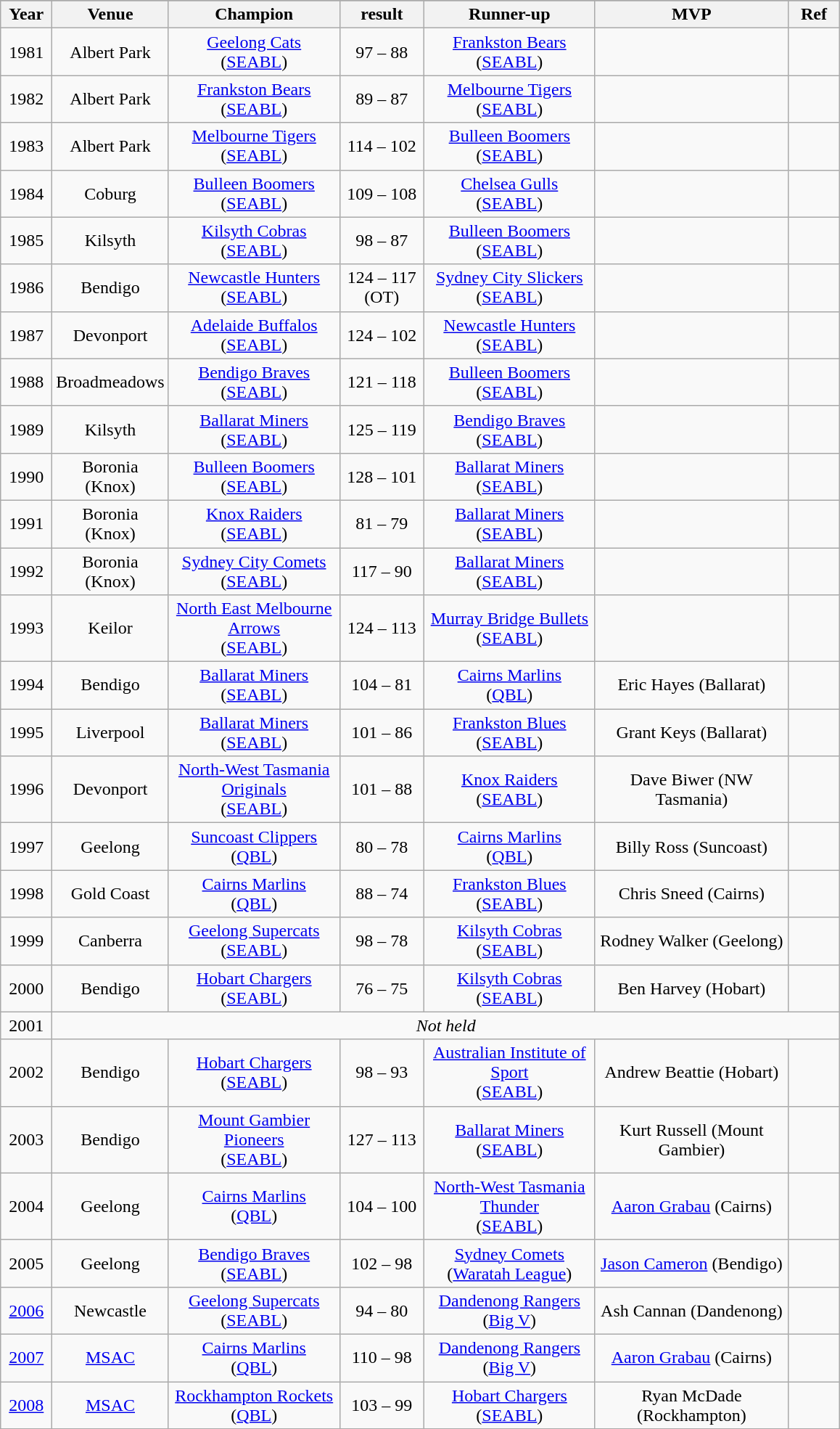<table class="wikitable sortable" style="text-align:center">
<tr bgcolor="#efefef">
</tr>
<tr font_color="#FFFFFF">
<th style="width:40px">Year</th>
<th style="width:95px">Venue</th>
<th style="width:150px">Champion</th>
<th style="width:70px"> result</th>
<th style="width:150px">Runner-up</th>
<th style="width:170px">MVP</th>
<th style="width:40px">Ref</th>
</tr>
<tr>
<td align=center>1981</td>
<td>Albert Park</td>
<td><a href='#'>Geelong Cats</a><br>(<a href='#'>SEABL</a>)</td>
<td align=center>97 – 88</td>
<td><a href='#'>Frankston Bears</a><br>(<a href='#'>SEABL</a>)</td>
<td></td>
<td></td>
</tr>
<tr>
<td align=center>1982</td>
<td>Albert Park</td>
<td><a href='#'>Frankston Bears</a><br>(<a href='#'>SEABL</a>)</td>
<td align=center>89 – 87</td>
<td><a href='#'>Melbourne Tigers</a><br>(<a href='#'>SEABL</a>)</td>
<td></td>
<td></td>
</tr>
<tr>
<td align=center>1983</td>
<td>Albert Park</td>
<td><a href='#'>Melbourne Tigers</a><br>(<a href='#'>SEABL</a>)</td>
<td align=center>114 – 102</td>
<td><a href='#'>Bulleen Boomers</a><br>(<a href='#'>SEABL</a>)</td>
<td></td>
<td></td>
</tr>
<tr>
<td align=center>1984</td>
<td>Coburg</td>
<td><a href='#'>Bulleen Boomers</a><br>(<a href='#'>SEABL</a>)</td>
<td align=center>109 – 108</td>
<td><a href='#'>Chelsea Gulls</a><br>(<a href='#'>SEABL</a>)</td>
<td></td>
<td></td>
</tr>
<tr>
<td align=center>1985</td>
<td>Kilsyth</td>
<td><a href='#'>Kilsyth Cobras</a><br>(<a href='#'>SEABL</a>)</td>
<td align=center>98 – 87</td>
<td><a href='#'>Bulleen Boomers</a><br>(<a href='#'>SEABL</a>)</td>
<td></td>
<td></td>
</tr>
<tr>
<td align=center>1986</td>
<td>Bendigo</td>
<td><a href='#'>Newcastle Hunters</a><br>(<a href='#'>SEABL</a>)</td>
<td align=center>124 – 117 (OT)</td>
<td><a href='#'>Sydney City Slickers</a><br>(<a href='#'>SEABL</a>)</td>
<td></td>
<td></td>
</tr>
<tr>
<td align=center>1987</td>
<td>Devonport</td>
<td><a href='#'>Adelaide Buffalos</a><br>(<a href='#'>SEABL</a>)</td>
<td align=center>124 – 102</td>
<td><a href='#'>Newcastle Hunters</a><br>(<a href='#'>SEABL</a>)</td>
<td></td>
<td></td>
</tr>
<tr>
<td align=center>1988</td>
<td>Broadmeadows</td>
<td><a href='#'>Bendigo Braves</a><br>(<a href='#'>SEABL</a>)</td>
<td align=center>121 – 118</td>
<td><a href='#'>Bulleen Boomers</a><br>(<a href='#'>SEABL</a>)</td>
<td></td>
<td></td>
</tr>
<tr>
<td align=center>1989</td>
<td>Kilsyth</td>
<td><a href='#'>Ballarat Miners</a><br>(<a href='#'>SEABL</a>)</td>
<td align=center>125 – 119</td>
<td><a href='#'>Bendigo Braves</a><br>(<a href='#'>SEABL</a>)</td>
<td></td>
<td></td>
</tr>
<tr>
<td align=center>1990</td>
<td>Boronia (Knox)</td>
<td><a href='#'>Bulleen Boomers</a><br>(<a href='#'>SEABL</a>)</td>
<td align=center>128 – 101</td>
<td><a href='#'>Ballarat Miners</a><br>(<a href='#'>SEABL</a>)</td>
<td></td>
<td></td>
</tr>
<tr>
<td align=center>1991</td>
<td>Boronia (Knox)</td>
<td><a href='#'>Knox Raiders</a><br>(<a href='#'>SEABL</a>)</td>
<td align=center>81 – 79</td>
<td><a href='#'>Ballarat Miners</a><br>(<a href='#'>SEABL</a>)</td>
<td></td>
<td></td>
</tr>
<tr>
<td align=center>1992</td>
<td>Boronia (Knox)</td>
<td><a href='#'>Sydney City Comets</a><br>(<a href='#'>SEABL</a>)</td>
<td align=center>117 – 90</td>
<td><a href='#'>Ballarat Miners</a><br>(<a href='#'>SEABL</a>)</td>
<td></td>
<td></td>
</tr>
<tr>
<td align=center>1993</td>
<td>Keilor</td>
<td><a href='#'>North East Melbourne Arrows</a><br>(<a href='#'>SEABL</a>)</td>
<td align=center>124 – 113</td>
<td><a href='#'>Murray Bridge Bullets</a><br>(<a href='#'>SEABL</a>)</td>
<td></td>
<td></td>
</tr>
<tr>
<td align=center>1994</td>
<td>Bendigo</td>
<td><a href='#'>Ballarat Miners</a><br>(<a href='#'>SEABL</a>)</td>
<td align=center>104 – 81</td>
<td><a href='#'>Cairns Marlins</a><br>(<a href='#'>QBL</a>)</td>
<td>Eric Hayes (Ballarat)</td>
<td></td>
</tr>
<tr>
<td align=center>1995</td>
<td>Liverpool</td>
<td><a href='#'>Ballarat Miners</a><br>(<a href='#'>SEABL</a>)</td>
<td align=center>101 – 86</td>
<td><a href='#'>Frankston Blues</a><br>(<a href='#'>SEABL</a>)</td>
<td>Grant Keys (Ballarat)</td>
<td></td>
</tr>
<tr>
<td align=center>1996</td>
<td>Devonport</td>
<td><a href='#'>North-West Tasmania Originals</a><br>(<a href='#'>SEABL</a>)</td>
<td align=center>101 – 88</td>
<td><a href='#'>Knox Raiders</a><br>(<a href='#'>SEABL</a>)</td>
<td>Dave Biwer (NW Tasmania)</td>
<td></td>
</tr>
<tr>
<td align=center>1997</td>
<td>Geelong</td>
<td><a href='#'>Suncoast Clippers</a><br>(<a href='#'>QBL</a>)</td>
<td align=center>80 – 78</td>
<td><a href='#'>Cairns Marlins</a><br>(<a href='#'>QBL</a>)</td>
<td>Billy Ross (Suncoast)</td>
<td></td>
</tr>
<tr>
<td align=center>1998</td>
<td>Gold Coast</td>
<td><a href='#'>Cairns Marlins</a><br>(<a href='#'>QBL</a>)</td>
<td align=center>88 – 74</td>
<td><a href='#'>Frankston Blues</a><br>(<a href='#'>SEABL</a>)</td>
<td>Chris Sneed (Cairns)</td>
<td></td>
</tr>
<tr>
<td align=center>1999</td>
<td>Canberra</td>
<td><a href='#'>Geelong Supercats</a><br>(<a href='#'>SEABL</a>)</td>
<td align=center>98 – 78</td>
<td><a href='#'>Kilsyth Cobras</a><br>(<a href='#'>SEABL</a>)</td>
<td>Rodney Walker (Geelong)</td>
<td></td>
</tr>
<tr>
<td align=center>2000</td>
<td>Bendigo</td>
<td><a href='#'>Hobart Chargers</a><br>(<a href='#'>SEABL</a>)</td>
<td align=center>76 – 75</td>
<td><a href='#'>Kilsyth Cobras</a><br>(<a href='#'>SEABL</a>)</td>
<td>Ben Harvey (Hobart)</td>
<td></td>
</tr>
<tr>
<td align=center>2001</td>
<td colspan="6" align="center"><em>Not held</em></td>
</tr>
<tr>
<td align=center>2002</td>
<td>Bendigo</td>
<td><a href='#'>Hobart Chargers</a><br>(<a href='#'>SEABL</a>)</td>
<td align=center>98 – 93</td>
<td><a href='#'>Australian Institute of Sport</a><br>(<a href='#'>SEABL</a>)</td>
<td>Andrew Beattie (Hobart)</td>
<td></td>
</tr>
<tr>
<td align=center>2003</td>
<td>Bendigo</td>
<td><a href='#'>Mount Gambier Pioneers</a><br>(<a href='#'>SEABL</a>)</td>
<td align=center>127 – 113</td>
<td><a href='#'>Ballarat Miners</a><br>(<a href='#'>SEABL</a>)</td>
<td>Kurt Russell (Mount Gambier)</td>
<td></td>
</tr>
<tr>
<td align=center>2004</td>
<td>Geelong</td>
<td><a href='#'>Cairns Marlins</a><br>(<a href='#'>QBL</a>)</td>
<td align=center>104 – 100</td>
<td><a href='#'>North-West Tasmania Thunder</a><br>(<a href='#'>SEABL</a>)</td>
<td><a href='#'>Aaron Grabau</a> (Cairns)</td>
<td></td>
</tr>
<tr>
<td align=center>2005</td>
<td>Geelong</td>
<td><a href='#'>Bendigo Braves</a><br>(<a href='#'>SEABL</a>)</td>
<td align=center>102 – 98</td>
<td><a href='#'>Sydney Comets</a><br>(<a href='#'>Waratah League</a>)</td>
<td><a href='#'>Jason Cameron</a> (Bendigo)</td>
<td></td>
</tr>
<tr>
<td align=center><a href='#'>2006</a></td>
<td>Newcastle</td>
<td><a href='#'>Geelong Supercats</a><br>(<a href='#'>SEABL</a>)</td>
<td align=center>94 – 80</td>
<td><a href='#'>Dandenong Rangers</a><br>(<a href='#'>Big V</a>)</td>
<td>Ash Cannan (Dandenong)</td>
<td></td>
</tr>
<tr>
<td align=center><a href='#'>2007</a></td>
<td><a href='#'>MSAC</a></td>
<td><a href='#'>Cairns Marlins</a><br>(<a href='#'>QBL</a>)</td>
<td align=center>110 – 98</td>
<td><a href='#'>Dandenong Rangers</a><br>(<a href='#'>Big V</a>)</td>
<td><a href='#'>Aaron Grabau</a> (Cairns)</td>
<td></td>
</tr>
<tr>
<td align=center><a href='#'>2008</a></td>
<td><a href='#'>MSAC</a></td>
<td><a href='#'>Rockhampton Rockets</a><br>(<a href='#'>QBL</a>)</td>
<td align=center>103 – 99</td>
<td><a href='#'>Hobart Chargers</a><br>(<a href='#'>SEABL</a>)</td>
<td>Ryan McDade (Rockhampton)</td>
<td></td>
</tr>
<tr>
</tr>
</table>
